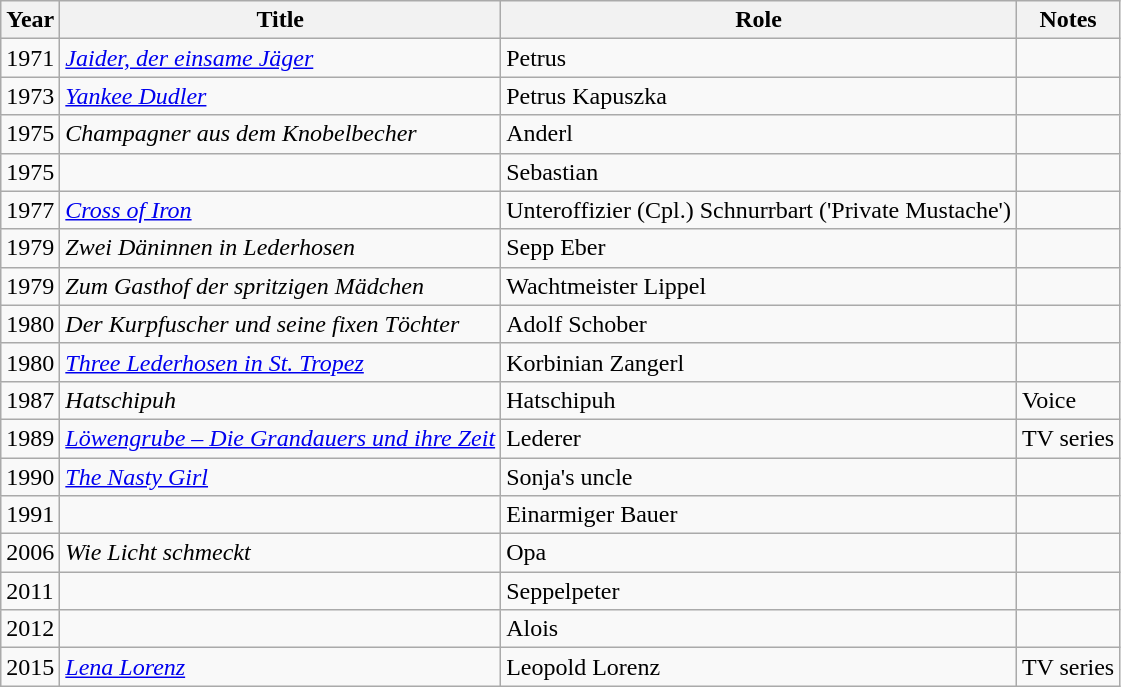<table class="wikitable">
<tr>
<th>Year</th>
<th>Title</th>
<th>Role</th>
<th>Notes</th>
</tr>
<tr>
<td>1971</td>
<td><em><a href='#'>Jaider, der einsame Jäger</a></em></td>
<td>Petrus</td>
<td></td>
</tr>
<tr>
<td>1973</td>
<td><em><a href='#'>Yankee Dudler</a></em></td>
<td>Petrus Kapuszka</td>
<td></td>
</tr>
<tr>
<td>1975</td>
<td><em>Champagner aus dem Knobelbecher</em></td>
<td>Anderl</td>
<td></td>
</tr>
<tr>
<td>1975</td>
<td><em></em></td>
<td>Sebastian</td>
<td></td>
</tr>
<tr>
<td>1977</td>
<td><em><a href='#'>Cross of Iron</a></em></td>
<td>Unteroffizier (Cpl.) Schnurrbart ('Private Mustache')</td>
<td></td>
</tr>
<tr>
<td>1979</td>
<td><em>Zwei Däninnen in Lederhosen</em></td>
<td>Sepp Eber</td>
<td></td>
</tr>
<tr>
<td>1979</td>
<td><em>Zum Gasthof der spritzigen Mädchen</em></td>
<td>Wachtmeister Lippel</td>
<td></td>
</tr>
<tr>
<td>1980</td>
<td><em>Der Kurpfuscher und seine fixen Töchter</em></td>
<td>Adolf Schober</td>
<td></td>
</tr>
<tr>
<td>1980</td>
<td><em><a href='#'>Three Lederhosen in St. Tropez</a></em></td>
<td>Korbinian Zangerl</td>
<td></td>
</tr>
<tr>
<td>1987</td>
<td><em>Hatschipuh</em></td>
<td>Hatschipuh</td>
<td>Voice</td>
</tr>
<tr>
<td>1989</td>
<td><em><a href='#'>Löwengrube – Die Grandauers und ihre Zeit</a></em></td>
<td>Lederer</td>
<td>TV series</td>
</tr>
<tr>
<td>1990</td>
<td><em><a href='#'>The Nasty Girl</a></em></td>
<td>Sonja's uncle</td>
<td></td>
</tr>
<tr>
<td>1991</td>
<td><em></em></td>
<td>Einarmiger Bauer</td>
<td></td>
</tr>
<tr>
<td>2006</td>
<td><em>Wie Licht schmeckt</em></td>
<td>Opa</td>
<td></td>
</tr>
<tr>
<td>2011</td>
<td><em></em></td>
<td>Seppelpeter</td>
<td></td>
</tr>
<tr>
<td>2012</td>
<td><em></em></td>
<td>Alois</td>
<td></td>
</tr>
<tr>
<td>2015</td>
<td><em><a href='#'>Lena Lorenz</a></em></td>
<td>Leopold Lorenz</td>
<td>TV series</td>
</tr>
</table>
